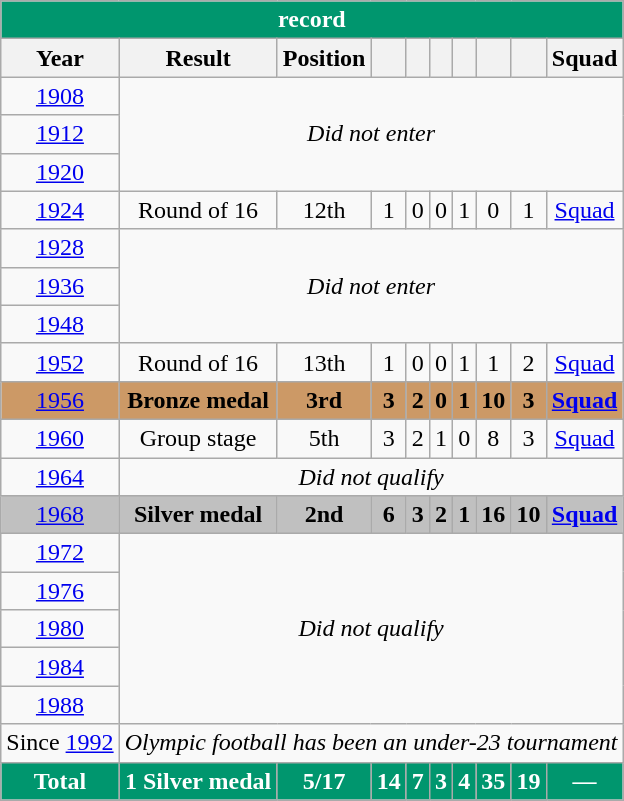<table class="wikitable" style="text-align: center;">
<tr>
<th style="color:white; background:#00966E;" colspan=10><a href='#'></a> record</th>
</tr>
<tr>
<th>Year</th>
<th>Result</th>
<th>Position</th>
<th></th>
<th></th>
<th></th>
<th></th>
<th></th>
<th></th>
<th>Squad</th>
</tr>
<tr>
<td> <a href='#'>1908</a></td>
<td colspan=9 rowspan=3><em>Did not enter</em></td>
</tr>
<tr>
<td> <a href='#'>1912</a></td>
</tr>
<tr>
<td> <a href='#'>1920</a></td>
</tr>
<tr>
<td> <a href='#'>1924</a></td>
<td>Round of 16</td>
<td>12th</td>
<td>1</td>
<td>0</td>
<td>0</td>
<td>1</td>
<td>0</td>
<td>1</td>
<td><a href='#'>Squad</a></td>
</tr>
<tr>
<td> <a href='#'>1928</a></td>
<td colspan=9 rowspan=3><em>Did not enter</em></td>
</tr>
<tr>
<td> <a href='#'>1936</a></td>
</tr>
<tr>
<td> <a href='#'>1948</a></td>
</tr>
<tr>
<td> <a href='#'>1952</a></td>
<td>Round of 16</td>
<td>13th</td>
<td>1</td>
<td>0</td>
<td>0</td>
<td>1</td>
<td>1</td>
<td>2</td>
<td><a href='#'>Squad</a></td>
</tr>
<tr style="background:#cc9966">
<td> <a href='#'>1956</a></td>
<td><strong>Bronze medal</strong></td>
<td><strong>3rd</strong></td>
<td><strong>3</strong></td>
<td><strong>2</strong></td>
<td><strong>0</strong></td>
<td><strong>1</strong></td>
<td><strong>10</strong></td>
<td><strong>3</strong></td>
<td><strong><a href='#'>Squad</a></strong></td>
</tr>
<tr>
<td> <a href='#'>1960</a></td>
<td>Group stage</td>
<td>5th</td>
<td>3</td>
<td>2</td>
<td>1</td>
<td>0</td>
<td>8</td>
<td>3</td>
<td><a href='#'>Squad</a></td>
</tr>
<tr>
<td> <a href='#'>1964</a></td>
<td colspan=9><em>Did not qualify</em></td>
</tr>
<tr style="background:silver">
<td> <a href='#'>1968</a></td>
<td><strong>Silver medal</strong></td>
<td><strong>2nd</strong></td>
<td><strong>6</strong></td>
<td><strong>3</strong></td>
<td><strong>2</strong></td>
<td><strong>1</strong></td>
<td><strong>16</strong></td>
<td><strong>10</strong></td>
<td><strong><a href='#'>Squad</a></strong></td>
</tr>
<tr>
<td> <a href='#'>1972</a></td>
<td colspan=9 rowspan=5><em>Did not qualify</em></td>
</tr>
<tr>
<td> <a href='#'>1976</a></td>
</tr>
<tr>
<td> <a href='#'>1980</a></td>
</tr>
<tr>
<td> <a href='#'>1984</a></td>
</tr>
<tr>
<td> <a href='#'>1988</a></td>
</tr>
<tr>
<td>Since <a href='#'>1992</a></td>
<td colspan=9><em>Olympic football has been an under-23 tournament</em></td>
</tr>
<tr>
<th style="color:white; background:#00966E;">Total</th>
<th style="color:white; background:#00966E;">1 Silver medal</th>
<th style="color:white; background:#00966E;">5/17</th>
<th style="color:white; background:#00966E;">14</th>
<th style="color:white; background:#00966E;">7</th>
<th style="color:white; background:#00966E;">3</th>
<th style="color:white; background:#00966E;">4</th>
<th style="color:white; background:#00966E;">35</th>
<th style="color:white; background:#00966E;">19</th>
<th style="color:white; background:#00966E;">—</th>
</tr>
</table>
